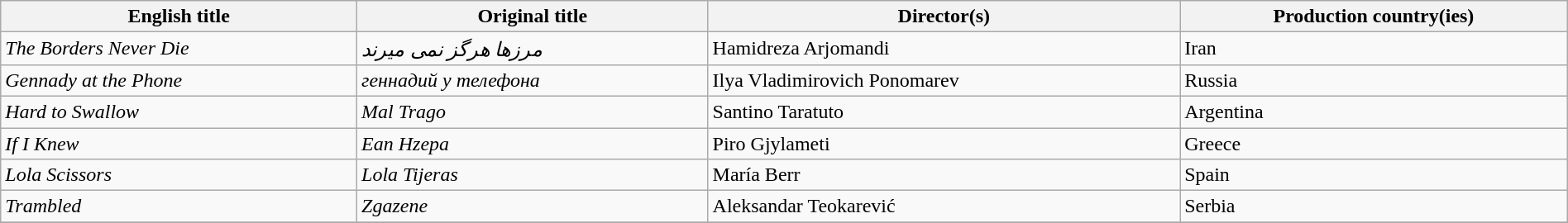<table class="sortable wikitable" style="width:100%; margin-bottom:4px">
<tr>
<th scope="col">English title</th>
<th scope="col">Original title</th>
<th scope="col">Director(s)</th>
<th scope="col">Production country(ies)</th>
</tr>
<tr>
<td><em>The Borders Never Die</em></td>
<td><em>مرزها هرگز نمی میرند</em></td>
<td>Hamidreza Arjomandi</td>
<td>Iran</td>
</tr>
<tr>
<td><em>Gennady at the Phone</em></td>
<td><em>геннадий у телефона</em></td>
<td>Ilya Vladimirovich Ponomarev</td>
<td>Russia</td>
</tr>
<tr>
<td><em>Hard to Swallow</em></td>
<td><em>Mal Trago</em></td>
<td>Santino Taratuto</td>
<td>Argentina</td>
</tr>
<tr>
<td><em>If I Knew</em></td>
<td><em>Ean Hzepa</em></td>
<td>Piro Gjylameti</td>
<td>Greece</td>
</tr>
<tr>
<td><em>Lola Scissors</em></td>
<td><em>Lola Tijeras</em></td>
<td>María Berr</td>
<td>Spain</td>
</tr>
<tr>
<td><em>Trambled</em></td>
<td><em>Zgazene</em></td>
<td>Aleksandar Teokarević</td>
<td>Serbia</td>
</tr>
<tr>
</tr>
</table>
